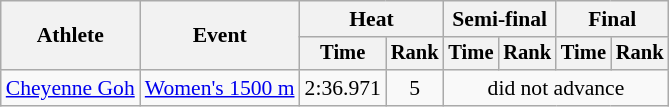<table class="wikitable" style="font-size:90%">
<tr>
<th rowspan=2>Athlete</th>
<th rowspan=2>Event</th>
<th colspan=2>Heat</th>
<th colspan=2>Semi-final</th>
<th colspan=2>Final</th>
</tr>
<tr style="font-size:95%">
<th>Time</th>
<th>Rank</th>
<th>Time</th>
<th>Rank</th>
<th>Time</th>
<th>Rank</th>
</tr>
<tr align=center>
<td align=left><a href='#'>Cheyenne Goh</a></td>
<td align=left><a href='#'>Women's 1500 m</a></td>
<td>2:36.971</td>
<td>5</td>
<td colspan=4>did not advance</td>
</tr>
</table>
